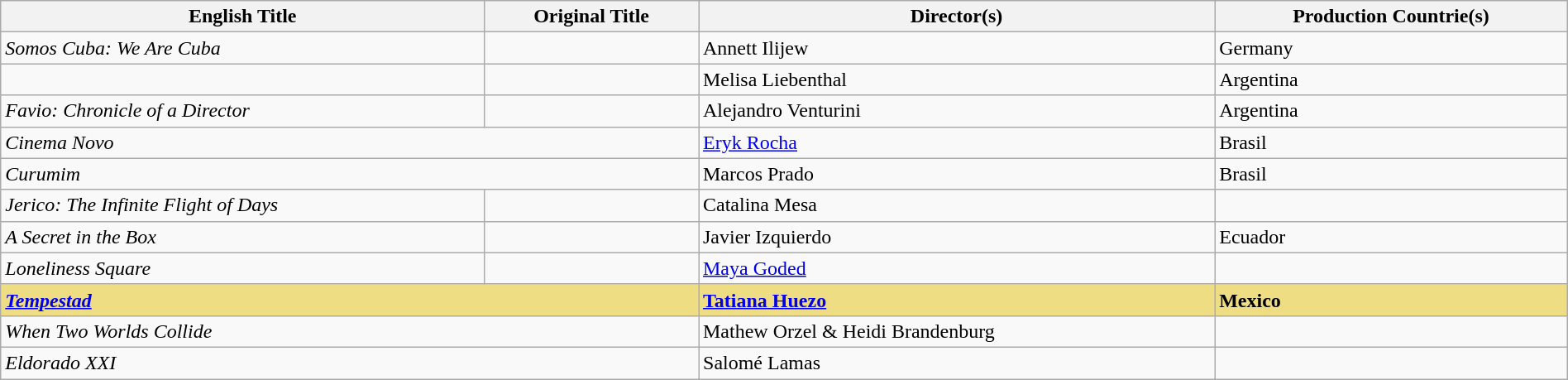<table class="sortable wikitable" style="width:100%; margin-bottom:4px" cellpadding="5">
<tr>
<th scope="col">English Title</th>
<th scope="col">Original Title</th>
<th scope="col">Director(s)</th>
<th scope="col">Production Countrie(s)</th>
</tr>
<tr>
<td><em>Somos Cuba: We Are Cuba</em></td>
<td></td>
<td>Annett Ilijew</td>
<td>Germany</td>
</tr>
<tr>
<td></td>
<td></td>
<td>Melisa Liebenthal</td>
<td>Argentina</td>
</tr>
<tr>
<td><em>Favio: Chronicle of a Director</em></td>
<td></td>
<td>Alejandro Venturini</td>
<td>Argentina</td>
</tr>
<tr>
<td colspan = "2"><em>Cinema Novo</em></td>
<td><a href='#'>Eryk Rocha</a></td>
<td>Brasil</td>
</tr>
<tr>
<td colspan = "2"><em>Curumim</em></td>
<td>Marcos Prado</td>
<td>Brasil</td>
</tr>
<tr>
<td><em>Jerico: The Infinite Flight of Days</em></td>
<td></td>
<td>Catalina Mesa</td>
<td></td>
</tr>
<tr>
<td><em>A Secret in the Box</em></td>
<td></td>
<td>Javier Izquierdo</td>
<td>Ecuador</td>
</tr>
<tr>
<td><em>Loneliness Square</em></td>
<td></td>
<td><a href='#'>Maya Goded</a></td>
<td></td>
</tr>
<tr style="background:#EEDD82">
<td colspan = "2"><strong><em><a href='#'>Tempestad</a></em></strong></td>
<td><strong><a href='#'>Tatiana Huezo</a></strong></td>
<td><strong>Mexico</strong></td>
</tr>
<tr>
<td colspan = "2"><em>When Two Worlds Collide</em></td>
<td>Mathew Orzel & Heidi Brandenburg</td>
<td></td>
</tr>
<tr>
<td colspan = "2"><em>Eldorado XXI</em></td>
<td>Salomé Lamas</td>
<td></td>
</tr>
</table>
